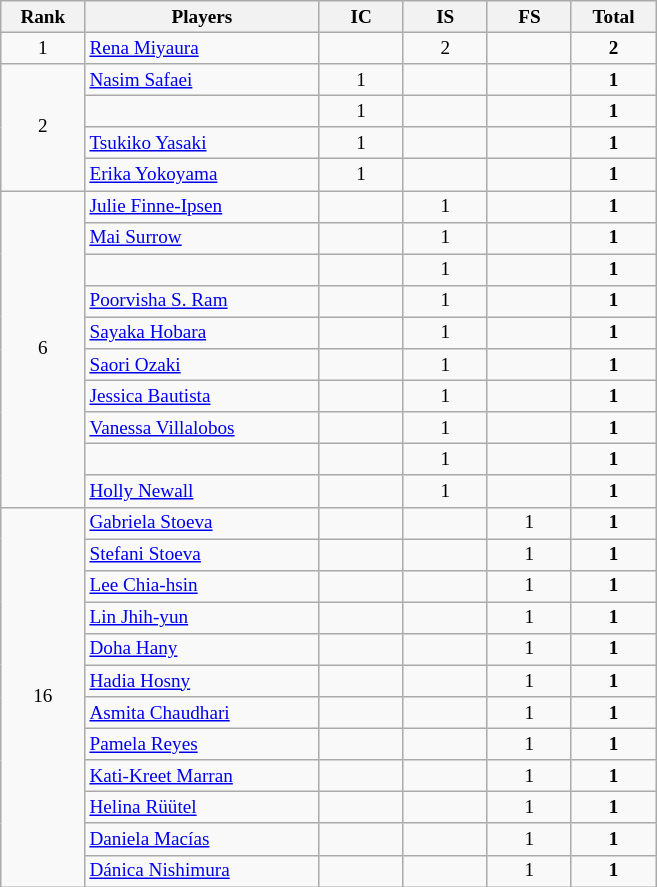<table class="wikitable" style="font-size:80%; text-align:center">
<tr>
<th width="50">Rank</th>
<th width="150">Players</th>
<th width="50">IC</th>
<th width="50">IS</th>
<th width="50">FS</th>
<th width="50">Total</th>
</tr>
<tr>
<td>1</td>
<td align="left"> <a href='#'>Rena Miyaura</a></td>
<td></td>
<td>2</td>
<td></td>
<td><strong>2</strong></td>
</tr>
<tr>
<td rowspan="4">2</td>
<td align="left"> <a href='#'>Nasim Safaei</a></td>
<td>1</td>
<td></td>
<td></td>
<td><strong>1</strong></td>
</tr>
<tr>
<td align="left"></td>
<td>1</td>
<td></td>
<td></td>
<td><strong>1</strong></td>
</tr>
<tr>
<td align="left"> <a href='#'>Tsukiko Yasaki</a></td>
<td>1</td>
<td></td>
<td></td>
<td><strong>1</strong></td>
</tr>
<tr>
<td align="left"> <a href='#'>Erika Yokoyama</a></td>
<td>1</td>
<td></td>
<td></td>
<td><strong>1</strong></td>
</tr>
<tr>
<td rowspan="10">6</td>
<td align="left"> <a href='#'>Julie Finne-Ipsen</a></td>
<td></td>
<td>1</td>
<td></td>
<td><strong>1</strong></td>
</tr>
<tr>
<td align="left"> <a href='#'>Mai Surrow</a></td>
<td></td>
<td>1</td>
<td></td>
<td><strong>1</strong></td>
</tr>
<tr>
<td align="left"> </td>
<td></td>
<td>1</td>
<td></td>
<td><strong>1</strong></td>
</tr>
<tr>
<td align="left"> <a href='#'>Poorvisha S. Ram</a></td>
<td></td>
<td>1</td>
<td></td>
<td><strong>1</strong></td>
</tr>
<tr>
<td align="left"> <a href='#'>Sayaka Hobara</a></td>
<td></td>
<td>1</td>
<td></td>
<td><strong>1</strong></td>
</tr>
<tr>
<td align="left"> <a href='#'>Saori Ozaki</a></td>
<td></td>
<td>1</td>
<td></td>
<td><strong>1</strong></td>
</tr>
<tr>
<td align="left"> <a href='#'>Jessica Bautista</a></td>
<td></td>
<td>1</td>
<td></td>
<td><strong>1</strong></td>
</tr>
<tr>
<td align="left"> <a href='#'>Vanessa Villalobos</a></td>
<td></td>
<td>1</td>
<td></td>
<td><strong>1</strong></td>
</tr>
<tr>
<td align="left"> </td>
<td></td>
<td>1</td>
<td></td>
<td><strong>1</strong></td>
</tr>
<tr>
<td align="left"> <a href='#'>Holly Newall</a></td>
<td></td>
<td>1</td>
<td></td>
<td><strong>1</strong></td>
</tr>
<tr>
<td rowspan="12">16</td>
<td align="left"> <a href='#'>Gabriela Stoeva</a></td>
<td></td>
<td></td>
<td>1</td>
<td><strong>1</strong></td>
</tr>
<tr>
<td align="left"> <a href='#'>Stefani Stoeva</a></td>
<td></td>
<td></td>
<td>1</td>
<td><strong>1</strong></td>
</tr>
<tr>
<td align="left"> <a href='#'>Lee Chia-hsin</a></td>
<td></td>
<td></td>
<td>1</td>
<td><strong>1</strong></td>
</tr>
<tr>
<td align="left"> <a href='#'>Lin Jhih-yun</a></td>
<td></td>
<td></td>
<td>1</td>
<td><strong>1</strong></td>
</tr>
<tr>
<td align="left"> <a href='#'>Doha Hany</a></td>
<td></td>
<td></td>
<td>1</td>
<td><strong>1</strong></td>
</tr>
<tr>
<td align="left"> <a href='#'>Hadia Hosny</a></td>
<td></td>
<td></td>
<td>1</td>
<td><strong>1</strong></td>
</tr>
<tr>
<td align="left"> <a href='#'>Asmita Chaudhari</a></td>
<td></td>
<td></td>
<td>1</td>
<td><strong>1</strong></td>
</tr>
<tr>
<td align="left"> <a href='#'>Pamela Reyes</a></td>
<td></td>
<td></td>
<td>1</td>
<td><strong>1</strong></td>
</tr>
<tr>
<td align="left"> <a href='#'>Kati-Kreet Marran</a></td>
<td></td>
<td></td>
<td>1</td>
<td><strong>1</strong></td>
</tr>
<tr>
<td align="left"> <a href='#'>Helina Rüütel</a></td>
<td></td>
<td></td>
<td>1</td>
<td><strong>1</strong></td>
</tr>
<tr>
<td align="left"> <a href='#'>Daniela Macías</a></td>
<td></td>
<td></td>
<td>1</td>
<td><strong>1</strong></td>
</tr>
<tr>
<td align="left"> <a href='#'>Dánica Nishimura</a></td>
<td></td>
<td></td>
<td>1</td>
<td><strong>1</strong></td>
</tr>
</table>
